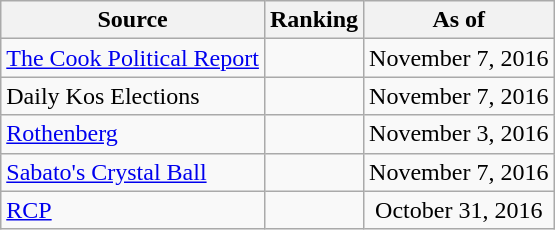<table class="wikitable" style="text-align:center">
<tr>
<th>Source</th>
<th>Ranking</th>
<th>As of</th>
</tr>
<tr>
<td align=left><a href='#'>The Cook Political Report</a></td>
<td></td>
<td>November 7, 2016</td>
</tr>
<tr>
<td align=left>Daily Kos Elections</td>
<td></td>
<td>November 7, 2016</td>
</tr>
<tr>
<td align=left><a href='#'>Rothenberg</a></td>
<td></td>
<td>November 3, 2016</td>
</tr>
<tr>
<td align=left><a href='#'>Sabato's Crystal Ball</a></td>
<td></td>
<td>November 7, 2016</td>
</tr>
<tr>
<td align="left"><a href='#'>RCP</a></td>
<td></td>
<td>October 31, 2016</td>
</tr>
</table>
